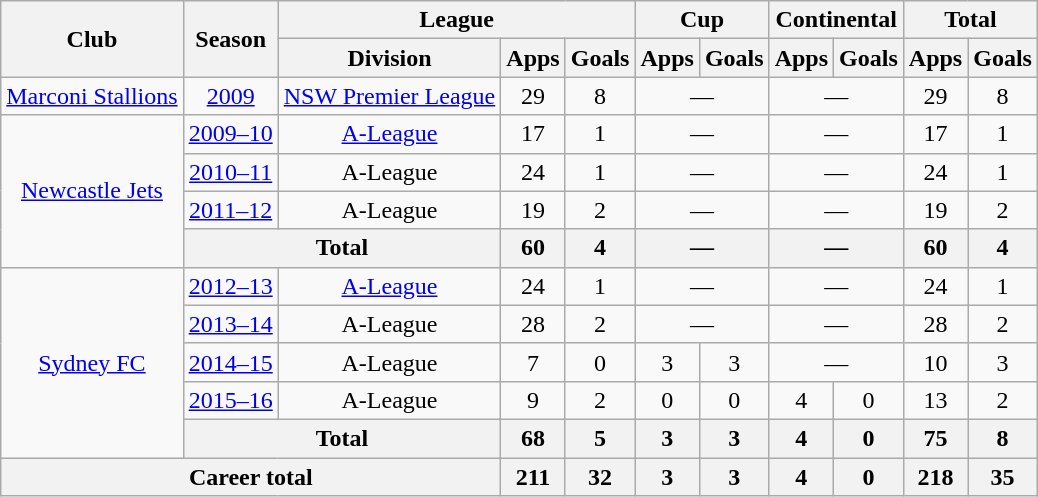<table class="wikitable" border="1" style="font-size:100%; text-align: center;">
<tr>
<th rowspan="2">Club</th>
<th rowspan="2">Season</th>
<th colspan="3">League</th>
<th colspan="2">Cup</th>
<th colspan="2">Continental</th>
<th colspan="2">Total</th>
</tr>
<tr>
<th>Division</th>
<th>Apps</th>
<th>Goals</th>
<th>Apps</th>
<th>Goals</th>
<th>Apps</th>
<th>Goals</th>
<th>Apps</th>
<th>Goals</th>
</tr>
<tr>
<td rowspan=1><a href='#'>Marconi Stallions</a></td>
<td><a href='#'>2009</a></td>
<td><a href='#'>NSW Premier League</a></td>
<td>29</td>
<td>8</td>
<td colspan=2>—</td>
<td colspan=2>—</td>
<td>29</td>
<td>8</td>
</tr>
<tr>
<td rowspan=4><a href='#'>Newcastle Jets</a></td>
<td><a href='#'>2009–10</a></td>
<td><a href='#'>A-League</a></td>
<td>17</td>
<td>1</td>
<td colspan=2>—</td>
<td colspan=2>—</td>
<td>17</td>
<td>1</td>
</tr>
<tr>
<td><a href='#'>2010–11</a></td>
<td>A-League</td>
<td>24</td>
<td>1</td>
<td colspan=2>—</td>
<td colspan=2>—</td>
<td>24</td>
<td>1</td>
</tr>
<tr>
<td><a href='#'>2011–12</a></td>
<td>A-League</td>
<td>19</td>
<td>2</td>
<td colspan=2>—</td>
<td colspan=2>—</td>
<td>19</td>
<td>2</td>
</tr>
<tr>
<th colspan=2>Total</th>
<th>60</th>
<th>4</th>
<th colspan=2>—</th>
<th colspan=2>—</th>
<th>60</th>
<th>4</th>
</tr>
<tr>
<td rowspan=5><a href='#'>Sydney FC</a></td>
<td><a href='#'>2012–13</a></td>
<td><a href='#'>A-League</a></td>
<td>24</td>
<td>1</td>
<td colspan=2>—</td>
<td colspan=2>—</td>
<td>24</td>
<td>1</td>
</tr>
<tr>
<td><a href='#'>2013–14</a></td>
<td>A-League</td>
<td>28</td>
<td>2</td>
<td colspan=2>—</td>
<td colspan=2>—</td>
<td>28</td>
<td>2</td>
</tr>
<tr>
<td><a href='#'>2014–15</a></td>
<td>A-League</td>
<td>7</td>
<td>0</td>
<td>3</td>
<td>3</td>
<td colspan=2>—</td>
<td>10</td>
<td>3</td>
</tr>
<tr>
<td><a href='#'>2015–16</a></td>
<td>A-League</td>
<td>9</td>
<td>2</td>
<td>0</td>
<td>0</td>
<td>4</td>
<td>0</td>
<td>13</td>
<td>2</td>
</tr>
<tr>
<th colspan=2>Total</th>
<th>68</th>
<th>5</th>
<th>3</th>
<th>3</th>
<th>4</th>
<th>0</th>
<th>75</th>
<th>8</th>
</tr>
<tr>
<th colspan=3>Career total</th>
<th>211</th>
<th>32</th>
<th>3</th>
<th>3</th>
<th>4</th>
<th>0</th>
<th>218</th>
<th>35</th>
</tr>
</table>
